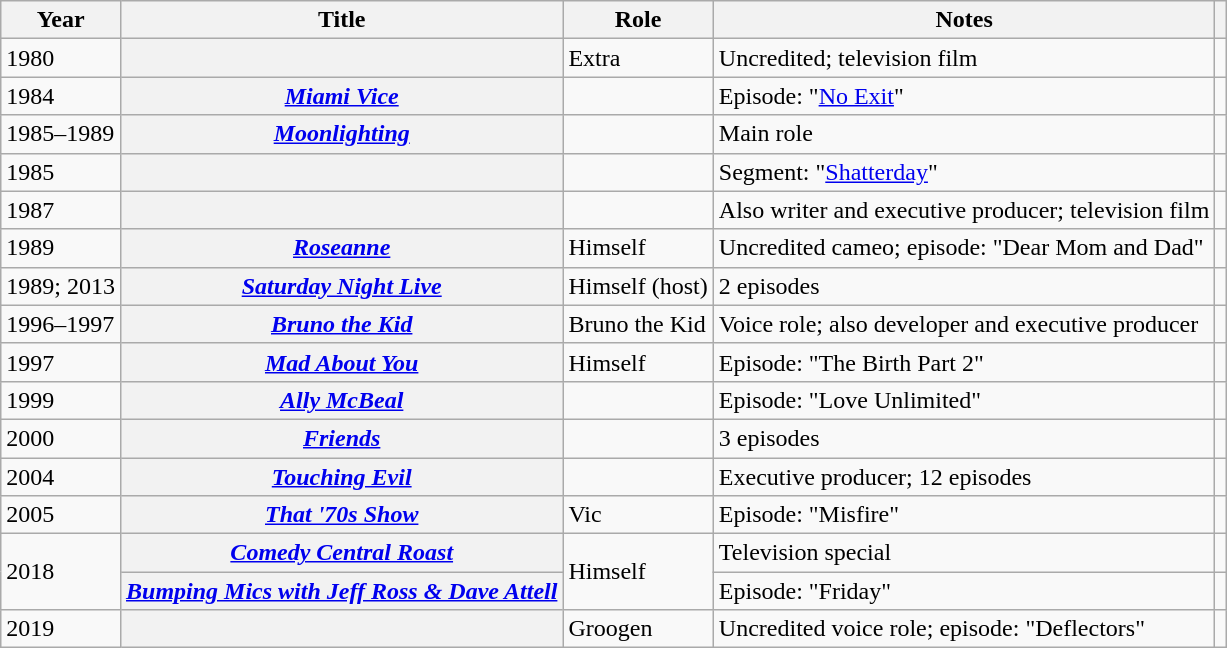<table class="wikitable sortable plainrowheaders">
<tr>
<th scope=col>Year</th>
<th scope=col>Title</th>
<th scope=col>Role</th>
<th scope=col class="sortable">Notes</th>
<th scope=col class="unsortable"></th>
</tr>
<tr>
<td>1980</td>
<th scope=row></th>
<td>Extra</td>
<td>Uncredited; television film</td>
<td style="text-align:center;"></td>
</tr>
<tr>
<td>1984</td>
<th scope=row><em><a href='#'>Miami Vice</a></em></th>
<td></td>
<td>Episode: "<a href='#'>No Exit</a>"</td>
<td style="text-align:center;"></td>
</tr>
<tr>
<td>1985–1989</td>
<th scope=row><em><a href='#'>Moonlighting</a></em></th>
<td></td>
<td>Main role</td>
<td style="text-align:center;"></td>
</tr>
<tr>
<td>1985</td>
<th scope=row></th>
<td></td>
<td>Segment: "<a href='#'>Shatterday</a>"</td>
<td style="text-align:center;"></td>
</tr>
<tr>
<td>1987</td>
<th scope=row></th>
<td></td>
<td>Also writer and executive producer; television film</td>
<td style="text-align:center;"></td>
</tr>
<tr>
<td>1989</td>
<th scope=row><em><a href='#'>Roseanne</a></em></th>
<td>Himself</td>
<td>Uncredited cameo; episode: "Dear Mom and Dad"</td>
<td style="text-align:center;"></td>
</tr>
<tr>
<td>1989; 2013</td>
<th scope=row><em><a href='#'>Saturday Night Live</a></em></th>
<td>Himself (host)</td>
<td>2 episodes</td>
<td style="text-align:center;"></td>
</tr>
<tr>
<td>1996–1997</td>
<th scope=row><em><a href='#'>Bruno the Kid</a></em></th>
<td>Bruno the Kid</td>
<td>Voice role; also developer and executive producer</td>
<td style="text-align:center;"></td>
</tr>
<tr>
<td>1997</td>
<th scope=row><em><a href='#'>Mad About You</a></em></th>
<td>Himself</td>
<td>Episode: "The Birth Part 2"</td>
<td style="text-align:center;"></td>
</tr>
<tr>
<td>1999</td>
<th scope=row><em><a href='#'>Ally McBeal</a></em></th>
<td></td>
<td>Episode: "Love Unlimited"</td>
<td style="text-align:center;"></td>
</tr>
<tr>
<td>2000</td>
<th scope=row><em><a href='#'>Friends</a></em></th>
<td></td>
<td>3 episodes</td>
<td style="text-align:center;"></td>
</tr>
<tr>
<td>2004</td>
<th scope=row><em><a href='#'>Touching Evil</a></em></th>
<td></td>
<td>Executive producer; 12 episodes</td>
<td style="text-align:center;"></td>
</tr>
<tr>
<td>2005</td>
<th scope=row><em><a href='#'>That '70s Show</a></em></th>
<td>Vic</td>
<td>Episode: "Misfire"</td>
<td style="text-align:center;"></td>
</tr>
<tr>
<td rowspan=2>2018</td>
<th scope=row><em><a href='#'>Comedy Central Roast</a></em></th>
<td rowspan="2">Himself</td>
<td>Television special</td>
<td style="text-align:center;"></td>
</tr>
<tr>
<th scope=row><em><a href='#'>Bumping Mics with Jeff Ross & Dave Attell</a></em></th>
<td>Episode: "Friday"</td>
<td style="text-align:center;"></td>
</tr>
<tr>
<td>2019</td>
<th scope=row></th>
<td>Groogen</td>
<td>Uncredited voice role; episode: "Deflectors"</td>
<td style="text-align:center;"></td>
</tr>
</table>
